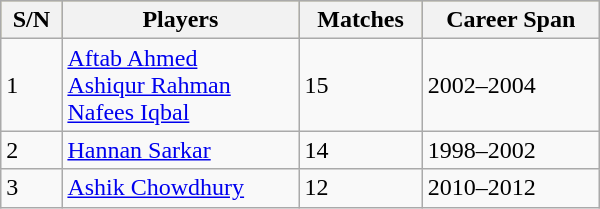<table class="wikitable"  style="width: 400px;">
<tr bgcolor=#bdb76b>
<th>S/N</th>
<th>Players</th>
<th>Matches</th>
<th>Career Span</th>
</tr>
<tr>
<td>1</td>
<td><a href='#'>Aftab Ahmed</a><br><a href='#'>Ashiqur Rahman</a><br><a href='#'>Nafees Iqbal</a></td>
<td>15</td>
<td>2002–2004</td>
</tr>
<tr>
<td>2</td>
<td><a href='#'>Hannan Sarkar</a></td>
<td>14</td>
<td>1998–2002</td>
</tr>
<tr>
<td>3</td>
<td><a href='#'>Ashik Chowdhury</a></td>
<td>12</td>
<td>2010–2012</td>
</tr>
</table>
